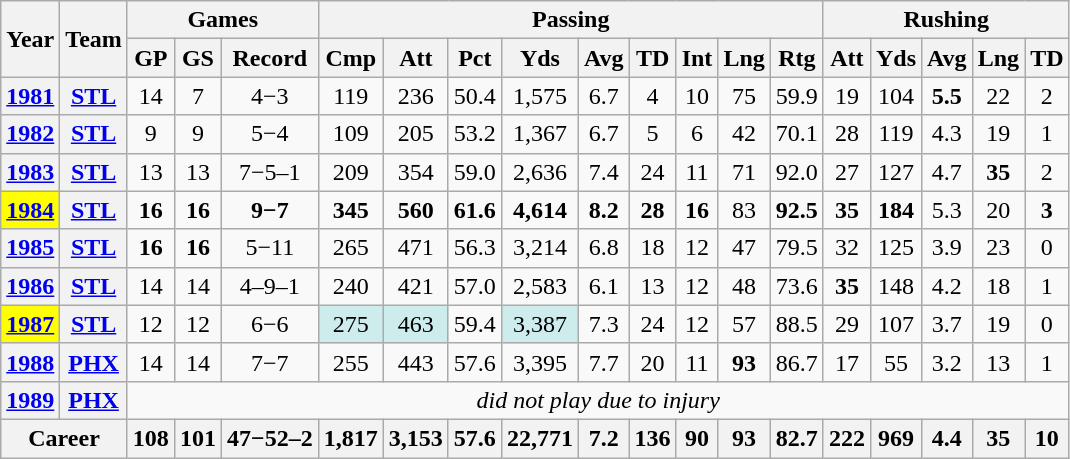<table class="wikitable" style="text-align:center">
<tr>
<th rowspan="2">Year</th>
<th rowspan="2">Team</th>
<th colspan="3">Games</th>
<th colspan="9">Passing</th>
<th colspan="5">Rushing</th>
</tr>
<tr>
<th>GP</th>
<th>GS</th>
<th>Record</th>
<th>Cmp</th>
<th>Att</th>
<th>Pct</th>
<th>Yds</th>
<th>Avg</th>
<th>TD</th>
<th>Int</th>
<th>Lng</th>
<th>Rtg</th>
<th>Att</th>
<th>Yds</th>
<th>Avg</th>
<th>Lng</th>
<th>TD</th>
</tr>
<tr>
<th><a href='#'>1981</a></th>
<th><a href='#'>STL</a></th>
<td>14</td>
<td>7</td>
<td>4−3</td>
<td>119</td>
<td>236</td>
<td>50.4</td>
<td>1,575</td>
<td>6.7</td>
<td>4</td>
<td>10</td>
<td>75</td>
<td>59.9</td>
<td>19</td>
<td>104</td>
<td><strong>5.5</strong></td>
<td>22</td>
<td>2</td>
</tr>
<tr>
<th><a href='#'>1982</a></th>
<th><a href='#'>STL</a></th>
<td>9</td>
<td>9</td>
<td>5−4</td>
<td>109</td>
<td>205</td>
<td>53.2</td>
<td>1,367</td>
<td>6.7</td>
<td>5</td>
<td>6</td>
<td>42</td>
<td>70.1</td>
<td>28</td>
<td>119</td>
<td>4.3</td>
<td>19</td>
<td>1</td>
</tr>
<tr>
<th><a href='#'>1983</a></th>
<th><a href='#'>STL</a></th>
<td>13</td>
<td>13</td>
<td>7−5–1</td>
<td>209</td>
<td>354</td>
<td>59.0</td>
<td>2,636</td>
<td>7.4</td>
<td>24</td>
<td>11</td>
<td>71</td>
<td>92.0</td>
<td>27</td>
<td>127</td>
<td>4.7</td>
<td><strong>35</strong></td>
<td>2</td>
</tr>
<tr>
<th style="background:#ffff00"><a href='#'>1984</a></th>
<th><a href='#'>STL</a></th>
<td><strong>16</strong></td>
<td><strong>16</strong></td>
<td><strong>9−7</strong></td>
<td><strong>345</strong></td>
<td><strong>560</strong></td>
<td><strong>61.6</strong></td>
<td><strong>4,614</strong></td>
<td><strong>8.2</strong></td>
<td><strong>28</strong></td>
<td><strong>16</strong></td>
<td>83</td>
<td><strong>92.5</strong></td>
<td><strong>35</strong></td>
<td><strong>184</strong></td>
<td>5.3</td>
<td>20</td>
<td><strong>3</strong></td>
</tr>
<tr>
<th><a href='#'>1985</a></th>
<th><a href='#'>STL</a></th>
<td><strong>16</strong></td>
<td><strong>16</strong></td>
<td>5−11</td>
<td>265</td>
<td>471</td>
<td>56.3</td>
<td>3,214</td>
<td>6.8</td>
<td>18</td>
<td>12</td>
<td>47</td>
<td>79.5</td>
<td>32</td>
<td>125</td>
<td>3.9</td>
<td>23</td>
<td>0</td>
</tr>
<tr>
<th><a href='#'>1986</a></th>
<th><a href='#'>STL</a></th>
<td>14</td>
<td>14</td>
<td>4–9–1</td>
<td>240</td>
<td>421</td>
<td>57.0</td>
<td>2,583</td>
<td>6.1</td>
<td>13</td>
<td>12</td>
<td>48</td>
<td>73.6</td>
<td><strong>35</strong></td>
<td>148</td>
<td>4.2</td>
<td>18</td>
<td>1</td>
</tr>
<tr>
<th style="background:#ffff00;"><a href='#'>1987</a></th>
<th><a href='#'>STL</a></th>
<td>12</td>
<td>12</td>
<td>6−6</td>
<td style="background:#cfecec;">275</td>
<td style="background:#cfecec;">463</td>
<td>59.4</td>
<td style="background:#cfecec;">3,387</td>
<td>7.3</td>
<td>24</td>
<td>12</td>
<td>57</td>
<td>88.5</td>
<td>29</td>
<td>107</td>
<td>3.7</td>
<td>19</td>
<td>0</td>
</tr>
<tr>
<th><a href='#'>1988</a></th>
<th><a href='#'>PHX</a></th>
<td>14</td>
<td>14</td>
<td>7−7</td>
<td>255</td>
<td>443</td>
<td>57.6</td>
<td>3,395</td>
<td>7.7</td>
<td>20</td>
<td>11</td>
<td><strong>93</strong></td>
<td>86.7</td>
<td>17</td>
<td>55</td>
<td>3.2</td>
<td>13</td>
<td>1</td>
</tr>
<tr>
<th><a href='#'>1989</a></th>
<th><a href='#'>PHX</a></th>
<td colspan="17"><em>did not play due to injury</em></td>
</tr>
<tr>
<th colspan="2">Career</th>
<th>108</th>
<th>101</th>
<th>47−52–2</th>
<th>1,817</th>
<th>3,153</th>
<th>57.6</th>
<th>22,771</th>
<th>7.2</th>
<th>136</th>
<th>90</th>
<th>93</th>
<th>82.7</th>
<th>222</th>
<th>969</th>
<th>4.4</th>
<th>35</th>
<th>10</th>
</tr>
</table>
